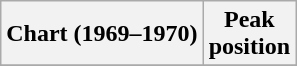<table class="wikitable plainrowheaders" style="text-align:center">
<tr>
<th scope="col">Chart (1969–1970)</th>
<th scope="col">Peak<br>position</th>
</tr>
<tr>
</tr>
</table>
